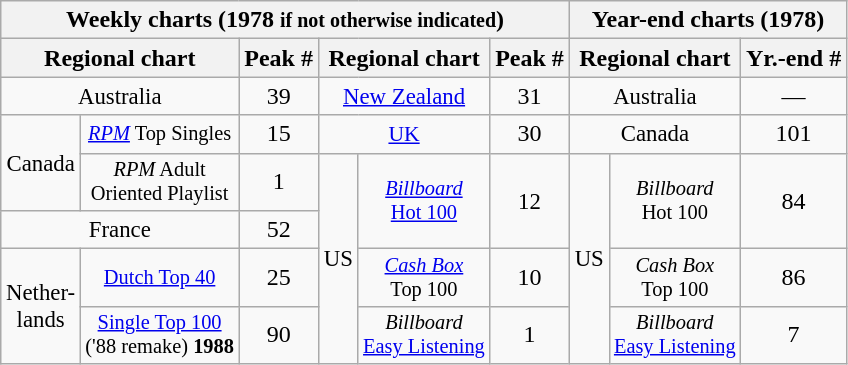<table class="wikitable sortable">
<tr>
<th colspan="6">Weekly charts (1978 <small>if not otherwise indicated</small>)</th>
<th colspan="4">Year-end charts (1978)</th>
</tr>
<tr>
<th colspan="2">Regional chart</th>
<th>Peak #</th>
<th colspan="2">Regional chart</th>
<th>Peak #</th>
<th colspan="2">Regional chart</th>
<th>Yr.-end #</th>
</tr>
<tr>
<td colspan="2" style="text-align:center; font-size:95%">Australia</td>
<td style="text-align:center">39</td>
<td colspan="2" style="text-align:center; font-size:95%"><a href='#'>New Zealand</a></td>
<td style="text-align:center">31</td>
<td colspan="2" style="text-align:center; font-size:95%">Australia</td>
<td style="text-align:center">—</td>
</tr>
<tr>
<td rowspan="2" style="text-align:center; font-size:95%">Canada</td>
<td style="text-align:center; font-size:85%"><em><a href='#'>RPM</a></em> Top Singles</td>
<td style="text-align:center">15</td>
<td colspan="2" style="text-align:center; font-size:90%"><a href='#'>UK</a></td>
<td style="text-align:center">30</td>
<td colspan="2" style="text-align:center; font-size:95%">Canada</td>
<td style="text-align:center">101</td>
</tr>
<tr>
<td style="text-align:center; font-size:85%"><em>RPM</em> Adult<br>Oriented Playlist</td>
<td style="text-align:center">1</td>
<td rowspan="4" style="text-align:center; font-size:95%">US</td>
<td rowspan="2" style="text-align:center; font-size:85%"><a href='#'><em>Billboard</em><br>Hot 100</a></td>
<td rowspan="2" style="text-align:center; font-size:95%">12</td>
<td rowspan="4" style="text-align:center; font-size:95%">US</td>
<td rowspan="2" style="text-align:center; font-size:85%"><em>Billboard</em><br>Hot 100</td>
<td rowspan="2" style="text-align:center">84</td>
</tr>
<tr>
<td colspan="2" style="text-align:center; font-size:95%">France</td>
<td style="text-align:center">52</td>
</tr>
<tr>
<td rowspan="2" style="text-align:center; font-size:95%">Nether-<br>lands</td>
<td style="text-align:center; font-size:85%"><a href='#'>Dutch Top 40</a></td>
<td style="text-align:center">25</td>
<td style="text-align:center; font-size:85%"><em><a href='#'>Cash Box</a></em><br>Top 100</td>
<td style="text-align:center">10</td>
<td style="text-align:center; font-size:85%"><em>Cash Box</em><br>Top 100</td>
<td style="text-align:center">86</td>
</tr>
<tr>
<td style="text-align:center; font-size:85%"><a href='#'>Single Top 100</a><br>('88 remake) <strong>1988</strong></td>
<td style="text-align:center">90</td>
<td style="text-align:center; font-size:85%"><em>Billboard</em><br><a href='#'>Easy Listening</a></td>
<td style="text-align:center">1</td>
<td style="text-align:center; font-size:85%"><em>Billboard</em><br><a href='#'>Easy Listening</a></td>
<td style="text-align:center">7</td>
</tr>
</table>
